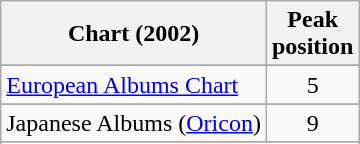<table class="wikitable sortable">
<tr>
<th>Chart (2002)</th>
<th>Peak<br>position</th>
</tr>
<tr>
</tr>
<tr>
</tr>
<tr>
</tr>
<tr>
</tr>
<tr>
</tr>
<tr>
</tr>
<tr>
</tr>
<tr>
<td><a href='#'>European Albums Chart</a></td>
<td align="center">5</td>
</tr>
<tr>
</tr>
<tr>
</tr>
<tr>
</tr>
<tr>
</tr>
<tr>
<td>Japanese Albums (<a href='#'>Oricon</a>)</td>
<td align="center">9</td>
</tr>
<tr>
</tr>
<tr>
</tr>
<tr>
</tr>
<tr>
</tr>
<tr>
</tr>
<tr>
</tr>
</table>
